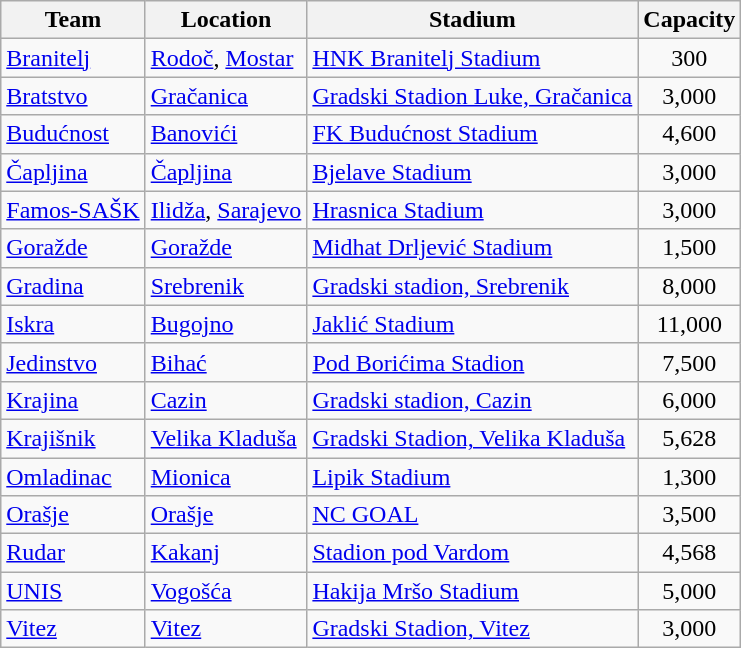<table class="wikitable sortable">
<tr>
<th>Team</th>
<th>Location</th>
<th>Stadium</th>
<th>Capacity</th>
</tr>
<tr>
<td><a href='#'>Branitelj</a></td>
<td><a href='#'>Rodoč</a>, <a href='#'>Mostar</a></td>
<td><a href='#'>HNK Branitelj Stadium</a></td>
<td align="center">300</td>
</tr>
<tr>
<td><a href='#'>Bratstvo</a></td>
<td><a href='#'>Gračanica</a></td>
<td><a href='#'>Gradski Stadion Luke, Gračanica</a></td>
<td align="center">3,000</td>
</tr>
<tr>
<td><a href='#'>Budućnost</a></td>
<td><a href='#'>Banovići</a></td>
<td><a href='#'>FK Budućnost Stadium</a></td>
<td align="center">4,600</td>
</tr>
<tr>
<td><a href='#'>Čapljina</a></td>
<td><a href='#'>Čapljina</a></td>
<td><a href='#'>Bjelave Stadium</a></td>
<td align="center">3,000</td>
</tr>
<tr>
<td><a href='#'>Famos-SAŠK</a></td>
<td><a href='#'>Ilidža</a>, <a href='#'>Sarajevo</a></td>
<td><a href='#'>Hrasnica Stadium</a></td>
<td align="center">3,000</td>
</tr>
<tr>
<td><a href='#'>Goražde</a></td>
<td><a href='#'>Goražde</a></td>
<td><a href='#'>Midhat Drljević Stadium</a></td>
<td align="center">1,500</td>
</tr>
<tr>
<td><a href='#'>Gradina</a></td>
<td><a href='#'>Srebrenik</a></td>
<td><a href='#'>Gradski stadion, Srebrenik</a></td>
<td align="center">8,000</td>
</tr>
<tr>
<td><a href='#'>Iskra</a></td>
<td><a href='#'>Bugojno</a></td>
<td><a href='#'>Jaklić Stadium</a></td>
<td align="center">11,000</td>
</tr>
<tr>
<td><a href='#'>Jedinstvo</a></td>
<td><a href='#'>Bihać</a></td>
<td><a href='#'>Pod Borićima Stadion</a></td>
<td align="center">7,500</td>
</tr>
<tr>
<td><a href='#'>Krajina</a></td>
<td><a href='#'>Cazin</a></td>
<td><a href='#'>Gradski stadion, Cazin</a></td>
<td align="center">6,000</td>
</tr>
<tr>
<td><a href='#'>Krajišnik</a></td>
<td><a href='#'>Velika Kladuša</a></td>
<td><a href='#'>Gradski Stadion, Velika Kladuša</a></td>
<td align="center">5,628</td>
</tr>
<tr>
<td><a href='#'>Omladinac</a></td>
<td><a href='#'>Mionica</a></td>
<td><a href='#'>Lipik Stadium</a></td>
<td align="center">1,300</td>
</tr>
<tr>
<td><a href='#'>Orašje</a></td>
<td><a href='#'>Orašje</a></td>
<td><a href='#'>NC GOAL</a></td>
<td align="center">3,500</td>
</tr>
<tr>
<td><a href='#'>Rudar</a></td>
<td><a href='#'>Kakanj</a></td>
<td><a href='#'>Stadion pod Vardom</a></td>
<td align="center">4,568</td>
</tr>
<tr>
<td><a href='#'>UNIS</a></td>
<td><a href='#'>Vogošća</a></td>
<td><a href='#'>Hakija Mršo Stadium</a></td>
<td align="center">5,000</td>
</tr>
<tr>
<td><a href='#'>Vitez</a></td>
<td><a href='#'>Vitez</a></td>
<td><a href='#'>Gradski Stadion, Vitez</a></td>
<td align="center">3,000</td>
</tr>
</table>
